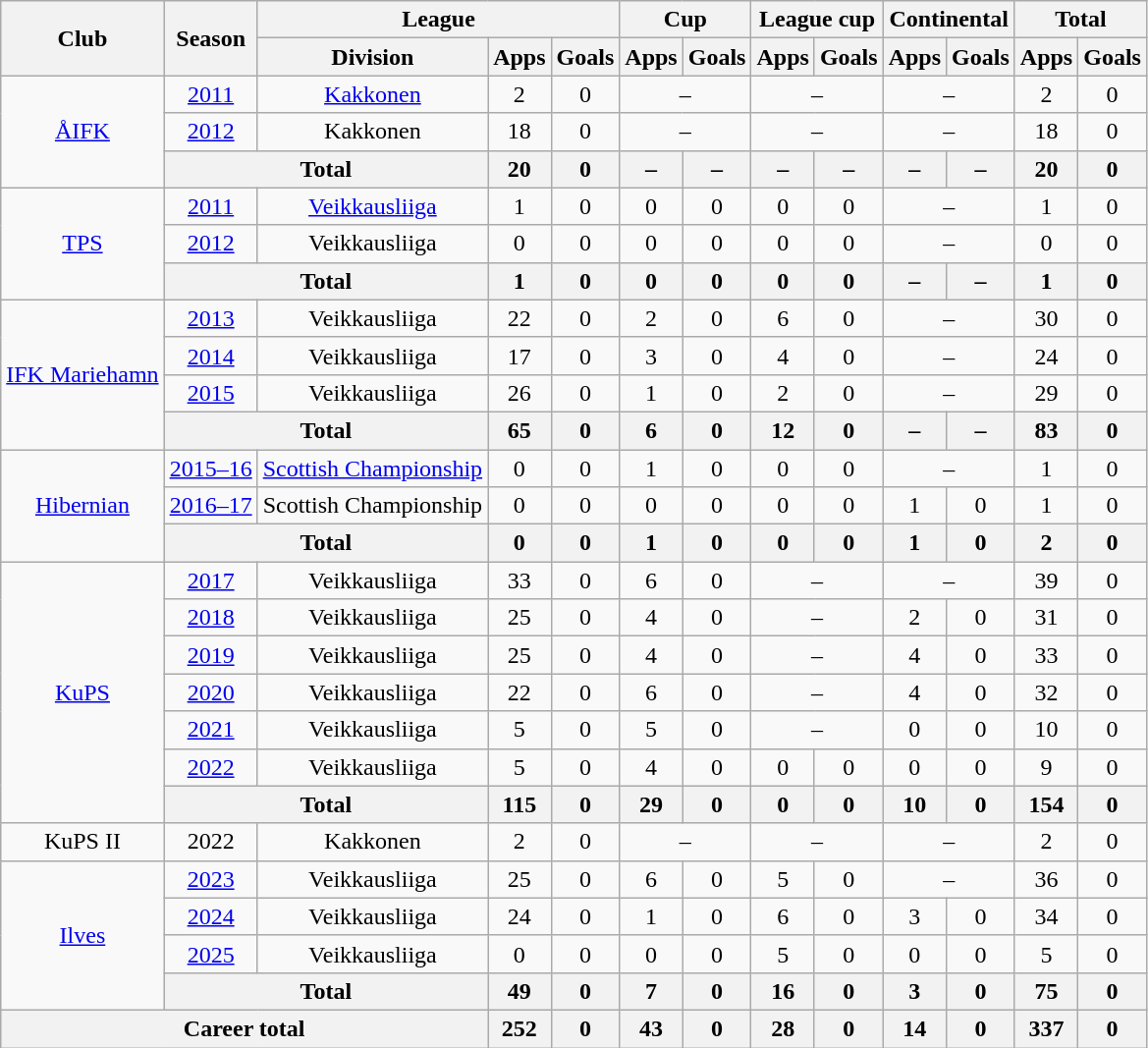<table class="wikitable" style="text-align:center">
<tr>
<th rowspan="2">Club</th>
<th rowspan="2">Season</th>
<th colspan="3">League</th>
<th colspan="2">Cup</th>
<th colspan="2">League cup</th>
<th colspan="2">Continental</th>
<th colspan="2">Total</th>
</tr>
<tr>
<th>Division</th>
<th>Apps</th>
<th>Goals</th>
<th>Apps</th>
<th>Goals</th>
<th>Apps</th>
<th>Goals</th>
<th>Apps</th>
<th>Goals</th>
<th>Apps</th>
<th>Goals</th>
</tr>
<tr>
<td rowspan="3"><a href='#'>ÅIFK</a></td>
<td><a href='#'>2011</a></td>
<td><a href='#'>Kakkonen</a></td>
<td>2</td>
<td>0</td>
<td colspan="2">–</td>
<td colspan="2">–</td>
<td colspan="2">–</td>
<td>2</td>
<td>0</td>
</tr>
<tr>
<td><a href='#'>2012</a></td>
<td>Kakkonen</td>
<td>18</td>
<td>0</td>
<td colspan="2">–</td>
<td colspan="2">–</td>
<td colspan="2">–</td>
<td>18</td>
<td>0</td>
</tr>
<tr>
<th colspan="2">Total</th>
<th>20</th>
<th>0</th>
<th>–</th>
<th>–</th>
<th>–</th>
<th>–</th>
<th>–</th>
<th>–</th>
<th>20</th>
<th>0</th>
</tr>
<tr>
<td rowspan="3"><a href='#'>TPS</a></td>
<td><a href='#'>2011</a></td>
<td><a href='#'>Veikkausliiga</a></td>
<td>1</td>
<td>0</td>
<td>0</td>
<td>0</td>
<td>0</td>
<td>0</td>
<td colspan="2">–</td>
<td>1</td>
<td>0</td>
</tr>
<tr>
<td><a href='#'>2012</a></td>
<td>Veikkausliiga</td>
<td>0</td>
<td>0</td>
<td>0</td>
<td>0</td>
<td>0</td>
<td>0</td>
<td colspan="2">–</td>
<td>0</td>
<td>0</td>
</tr>
<tr>
<th colspan="2">Total</th>
<th>1</th>
<th>0</th>
<th>0</th>
<th>0</th>
<th>0</th>
<th>0</th>
<th>–</th>
<th>–</th>
<th>1</th>
<th>0</th>
</tr>
<tr>
<td rowspan="4"><a href='#'>IFK Mariehamn</a></td>
<td><a href='#'>2013</a></td>
<td>Veikkausliiga</td>
<td>22</td>
<td>0</td>
<td>2</td>
<td>0</td>
<td>6</td>
<td>0</td>
<td colspan="2">–</td>
<td>30</td>
<td>0</td>
</tr>
<tr>
<td><a href='#'>2014</a></td>
<td>Veikkausliiga</td>
<td>17</td>
<td>0</td>
<td>3</td>
<td>0</td>
<td>4</td>
<td>0</td>
<td colspan="2">–</td>
<td>24</td>
<td>0</td>
</tr>
<tr>
<td><a href='#'>2015</a></td>
<td>Veikkausliiga</td>
<td>26</td>
<td>0</td>
<td>1</td>
<td>0</td>
<td>2</td>
<td>0</td>
<td colspan="2">–</td>
<td>29</td>
<td>0</td>
</tr>
<tr>
<th colspan="2">Total</th>
<th>65</th>
<th>0</th>
<th>6</th>
<th>0</th>
<th>12</th>
<th>0</th>
<th>–</th>
<th>–</th>
<th>83</th>
<th>0</th>
</tr>
<tr>
<td rowspan="3"><a href='#'>Hibernian</a></td>
<td><a href='#'>2015–16</a></td>
<td><a href='#'>Scottish Championship</a></td>
<td>0</td>
<td>0</td>
<td>1</td>
<td>0</td>
<td>0</td>
<td>0</td>
<td colspan="2">–</td>
<td>1</td>
<td>0</td>
</tr>
<tr>
<td><a href='#'>2016–17</a></td>
<td>Scottish Championship</td>
<td>0</td>
<td>0</td>
<td>0</td>
<td>0</td>
<td>0</td>
<td>0</td>
<td>1</td>
<td>0</td>
<td>1</td>
<td>0</td>
</tr>
<tr>
<th colspan="2">Total</th>
<th>0</th>
<th>0</th>
<th>1</th>
<th>0</th>
<th>0</th>
<th>0</th>
<th>1</th>
<th>0</th>
<th>2</th>
<th>0</th>
</tr>
<tr>
<td rowspan="7"><a href='#'>KuPS</a></td>
<td><a href='#'>2017</a></td>
<td>Veikkausliiga</td>
<td>33</td>
<td>0</td>
<td>6</td>
<td>0</td>
<td colspan="2">–</td>
<td colspan="2">–</td>
<td>39</td>
<td>0</td>
</tr>
<tr>
<td><a href='#'>2018</a></td>
<td>Veikkausliiga</td>
<td>25</td>
<td>0</td>
<td>4</td>
<td>0</td>
<td colspan="2">–</td>
<td>2</td>
<td>0</td>
<td>31</td>
<td>0</td>
</tr>
<tr>
<td><a href='#'>2019</a></td>
<td>Veikkausliiga</td>
<td>25</td>
<td>0</td>
<td>4</td>
<td>0</td>
<td colspan="2">–</td>
<td>4</td>
<td>0</td>
<td>33</td>
<td>0</td>
</tr>
<tr>
<td><a href='#'>2020</a></td>
<td>Veikkausliiga</td>
<td>22</td>
<td>0</td>
<td>6</td>
<td>0</td>
<td colspan="2">–</td>
<td>4</td>
<td>0</td>
<td>32</td>
<td>0</td>
</tr>
<tr>
<td><a href='#'>2021</a></td>
<td>Veikkausliiga</td>
<td>5</td>
<td>0</td>
<td>5</td>
<td>0</td>
<td colspan="2">–</td>
<td>0</td>
<td>0</td>
<td>10</td>
<td>0</td>
</tr>
<tr>
<td><a href='#'>2022</a></td>
<td>Veikkausliiga</td>
<td>5</td>
<td>0</td>
<td>4</td>
<td>0</td>
<td>0</td>
<td>0</td>
<td>0</td>
<td>0</td>
<td>9</td>
<td>0</td>
</tr>
<tr>
<th colspan="2">Total</th>
<th>115</th>
<th>0</th>
<th>29</th>
<th>0</th>
<th>0</th>
<th>0</th>
<th>10</th>
<th>0</th>
<th>154</th>
<th>0</th>
</tr>
<tr>
<td>KuPS II</td>
<td>2022</td>
<td>Kakkonen</td>
<td>2</td>
<td>0</td>
<td colspan="2">–</td>
<td colspan="2">–</td>
<td colspan="2">–</td>
<td>2</td>
<td>0</td>
</tr>
<tr>
<td rowspan="4"><a href='#'>Ilves</a></td>
<td><a href='#'>2023</a></td>
<td>Veikkausliiga</td>
<td>25</td>
<td>0</td>
<td>6</td>
<td>0</td>
<td>5</td>
<td>0</td>
<td colspan="2">–</td>
<td>36</td>
<td>0</td>
</tr>
<tr>
<td><a href='#'>2024</a></td>
<td>Veikkausliiga</td>
<td>24</td>
<td>0</td>
<td>1</td>
<td>0</td>
<td>6</td>
<td>0</td>
<td>3</td>
<td>0</td>
<td>34</td>
<td>0</td>
</tr>
<tr>
<td><a href='#'>2025</a></td>
<td>Veikkausliiga</td>
<td>0</td>
<td>0</td>
<td>0</td>
<td>0</td>
<td>5</td>
<td>0</td>
<td>0</td>
<td>0</td>
<td>5</td>
<td>0</td>
</tr>
<tr>
<th colspan="2">Total</th>
<th>49</th>
<th>0</th>
<th>7</th>
<th>0</th>
<th>16</th>
<th>0</th>
<th>3</th>
<th>0</th>
<th>75</th>
<th>0</th>
</tr>
<tr>
<th colspan="3">Career total</th>
<th>252</th>
<th>0</th>
<th>43</th>
<th>0</th>
<th>28</th>
<th>0</th>
<th>14</th>
<th>0</th>
<th>337</th>
<th>0</th>
</tr>
</table>
